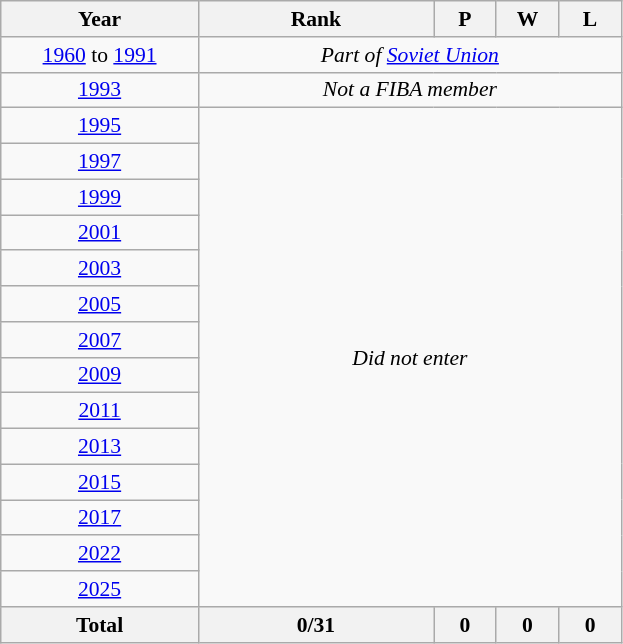<table class="wikitable" style="text-align: center;font-size:90%;">
<tr>
<th width=125>Year</th>
<th width=150>Rank</th>
<th width=35>P</th>
<th width=35>W</th>
<th width=35>L</th>
</tr>
<tr>
<td><a href='#'>1960</a> to <a href='#'>1991</a></td>
<td colspan=4><em>Part of <a href='#'>Soviet Union</a></em></td>
</tr>
<tr>
<td> <a href='#'>1993</a></td>
<td colspan=4><em>Not a FIBA member</em></td>
</tr>
<tr>
<td> <a href='#'>1995</a></td>
<td rowspan=14 colspan=4><em>Did not enter</em></td>
</tr>
<tr>
<td> <a href='#'>1997</a></td>
</tr>
<tr>
<td> <a href='#'>1999</a></td>
</tr>
<tr>
<td> <a href='#'>2001</a></td>
</tr>
<tr>
<td> <a href='#'>2003</a></td>
</tr>
<tr>
<td> <a href='#'>2005</a></td>
</tr>
<tr>
<td> <a href='#'>2007</a></td>
</tr>
<tr>
<td> <a href='#'>2009</a></td>
</tr>
<tr>
<td> <a href='#'>2011</a></td>
</tr>
<tr>
<td> <a href='#'>2013</a></td>
</tr>
<tr>
<td> <a href='#'>2015</a></td>
</tr>
<tr>
<td> <a href='#'>2017</a></td>
</tr>
<tr>
<td> <a href='#'>2022</a></td>
</tr>
<tr>
<td> <a href='#'>2025</a></td>
</tr>
<tr>
<th>Total</th>
<th>0/31</th>
<th>0</th>
<th>0</th>
<th>0</th>
</tr>
</table>
